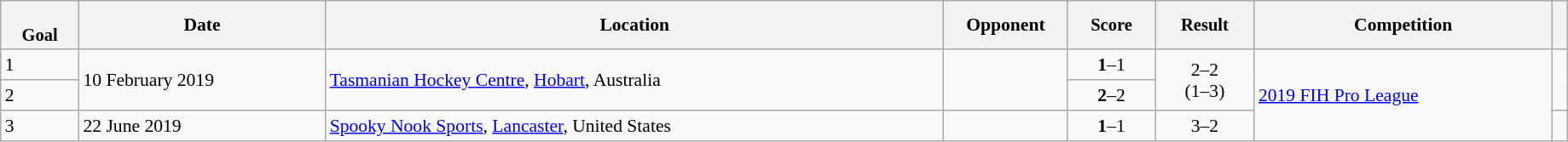<table class="wikitable sortable" style="font-size:90%" width=97%>
<tr>
<th style="font-size:95%;" data-sort-type=number><br>Goal</th>
<th align=center>Date</th>
<th>Location</th>
<th width=90>Opponent</th>
<th data-sort-type="number" style="font-size:95%">Score</th>
<th data-sort-type="number" style="font-size:95%">Result</th>
<th>Competition</th>
<th></th>
</tr>
<tr>
<td>1</td>
<td rowspan=2>10 February 2019</td>
<td rowspan=2><a href='#'>Tasmanian Hockey Centre</a>, <a href='#'>Hobart</a>, Australia</td>
<td rowspan=2></td>
<td align="center"><strong>1</strong>–1</td>
<td rowspan=2; align="center">2–2<br>(1–3)</td>
<td rowspan=3><a href='#'>2019 FIH Pro League</a></td>
<td rowspan=2></td>
</tr>
<tr>
<td>2</td>
<td align="center"><strong>2</strong>–2</td>
</tr>
<tr>
<td>3</td>
<td>22 June 2019</td>
<td><a href='#'>Spooky Nook Sports</a>, <a href='#'>Lancaster</a>, United States</td>
<td></td>
<td align="center"><strong>1</strong>–1</td>
<td align="center">3–2</td>
<td></td>
</tr>
</table>
